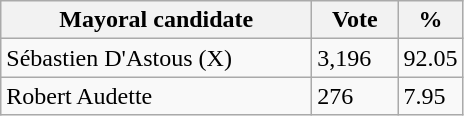<table class="wikitable">
<tr>
<th bgcolor="#DDDDFF" width="200px">Mayoral candidate</th>
<th bgcolor="#DDDDFF" width="50px">Vote</th>
<th bgcolor="#DDDDFF" width="30px">%</th>
</tr>
<tr>
<td>Sébastien D'Astous (X)</td>
<td>3,196</td>
<td>92.05</td>
</tr>
<tr>
<td>Robert Audette</td>
<td>276</td>
<td>7.95</td>
</tr>
</table>
